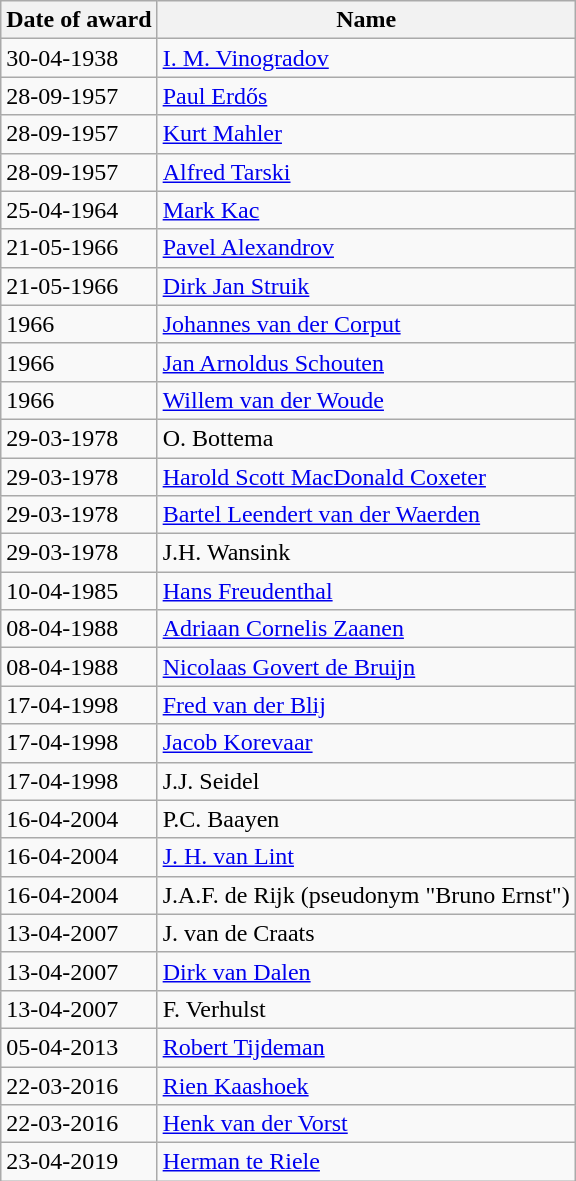<table class="wikitable">
<tr>
<th>Date of award</th>
<th>Name</th>
</tr>
<tr>
<td>30-04-1938</td>
<td><a href='#'>I. M. Vinogradov</a></td>
</tr>
<tr>
<td>28-09-1957</td>
<td><a href='#'>Paul Erdős</a></td>
</tr>
<tr>
<td>28-09-1957</td>
<td><a href='#'>Kurt Mahler</a></td>
</tr>
<tr>
<td>28-09-1957</td>
<td><a href='#'>Alfred Tarski</a></td>
</tr>
<tr>
<td>25-04-1964</td>
<td><a href='#'>Mark Kac</a></td>
</tr>
<tr>
<td>21-05-1966</td>
<td><a href='#'>Pavel Alexandrov</a></td>
</tr>
<tr>
<td>21-05-1966</td>
<td><a href='#'>Dirk Jan Struik</a></td>
</tr>
<tr>
<td>1966</td>
<td><a href='#'>Johannes van der Corput</a></td>
</tr>
<tr>
<td>1966</td>
<td><a href='#'>Jan Arnoldus Schouten</a></td>
</tr>
<tr>
<td>1966</td>
<td><a href='#'>Willem van der Woude</a></td>
</tr>
<tr>
<td>29-03-1978</td>
<td>O. Bottema</td>
</tr>
<tr>
<td>29-03-1978</td>
<td><a href='#'>Harold Scott MacDonald Coxeter</a></td>
</tr>
<tr>
<td>29-03-1978</td>
<td><a href='#'>Bartel Leendert van der Waerden</a></td>
</tr>
<tr>
<td>29-03-1978</td>
<td>J.H. Wansink</td>
</tr>
<tr>
<td>10-04-1985</td>
<td><a href='#'>Hans Freudenthal</a></td>
</tr>
<tr>
<td>08-04-1988</td>
<td><a href='#'>Adriaan Cornelis Zaanen</a></td>
</tr>
<tr>
<td>08-04-1988</td>
<td><a href='#'>Nicolaas Govert de Bruijn</a></td>
</tr>
<tr>
<td>17-04-1998</td>
<td><a href='#'>Fred van der Blij</a></td>
</tr>
<tr>
<td>17-04-1998</td>
<td><a href='#'>Jacob Korevaar</a></td>
</tr>
<tr>
<td>17-04-1998</td>
<td>J.J. Seidel</td>
</tr>
<tr>
<td>16-04-2004</td>
<td>P.C. Baayen</td>
</tr>
<tr>
<td>16-04-2004</td>
<td><a href='#'>J. H. van Lint</a></td>
</tr>
<tr>
<td>16-04-2004</td>
<td>J.A.F. de Rijk (pseudonym "Bruno Ernst")</td>
</tr>
<tr>
<td>13-04-2007</td>
<td>J. van de Craats</td>
</tr>
<tr>
<td>13-04-2007</td>
<td><a href='#'>Dirk van Dalen</a></td>
</tr>
<tr>
<td>13-04-2007</td>
<td>F. Verhulst</td>
</tr>
<tr>
<td>05-04-2013</td>
<td><a href='#'>Robert Tijdeman</a></td>
</tr>
<tr>
<td>22-03-2016</td>
<td><a href='#'>Rien Kaashoek</a></td>
</tr>
<tr>
<td>22-03-2016</td>
<td><a href='#'>Henk van der Vorst</a></td>
</tr>
<tr>
<td>23-04-2019</td>
<td><a href='#'>Herman te Riele</a></td>
</tr>
</table>
